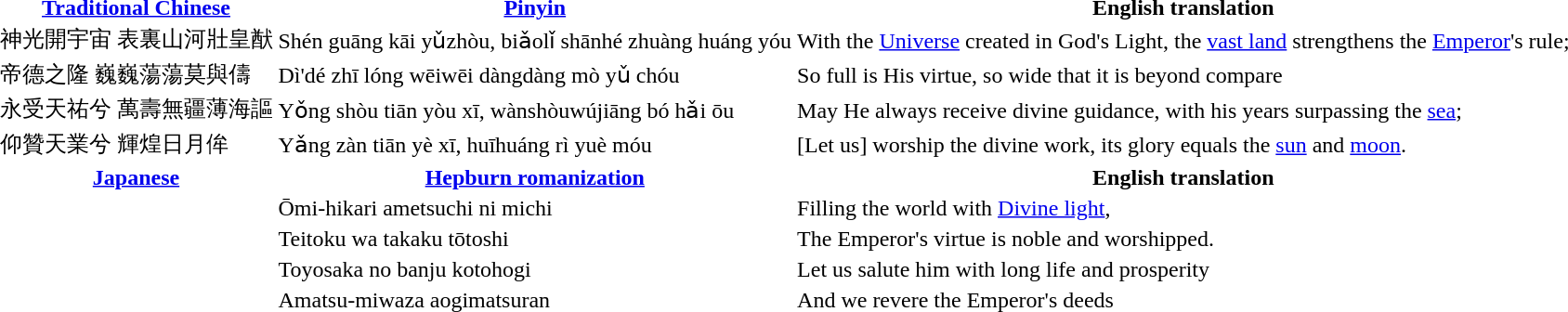<table border="0">
<tr>
<th><a href='#'>Traditional Chinese</a></th>
<th><a href='#'>Pinyin</a></th>
<th>English translation</th>
</tr>
<tr>
<td>神光開宇宙 表裏山河壯皇猷</td>
<td>Shén guāng kāi yǔzhòu, biǎolǐ shānhé zhuàng huáng yóu</td>
<td>With the <a href='#'>Universe</a> created in God's Light, the <a href='#'>vast land</a> strengthens the <a href='#'>Emperor</a>'s rule;</td>
</tr>
<tr>
<td>帝德之隆 巍巍蕩蕩莫與儔</td>
<td>Dì'dé zhī lóng wēiwēi dàngdàng mò yǔ chóu</td>
<td>So full is His virtue, so wide that it is beyond compare</td>
</tr>
<tr>
<td>永受天祐兮 萬壽無疆薄海謳</td>
<td>Yǒng shòu tiān yòu xī, wànshòuwújiāng bó hǎi ōu</td>
<td>May He always receive divine guidance, with his years surpassing the <a href='#'>sea</a>;</td>
</tr>
<tr>
<td>仰贊天業兮 輝煌日月侔</td>
<td>Yǎng zàn tiān yè xī, huīhuáng rì yuè móu</td>
<td>[Let us] worship the divine work, its glory equals the <a href='#'>sun</a> and <a href='#'>moon</a>.</td>
</tr>
<tr>
<th><a href='#'>Japanese</a></th>
<th><a href='#'>Hepburn romanization</a></th>
<th>English translation</th>
</tr>
<tr>
<td></td>
<td>Ōmi-hikari ametsuchi ni michi</td>
<td>Filling the world with <a href='#'>Divine light</a>,</td>
</tr>
<tr>
<td></td>
<td>Teitoku wa takaku tōtoshi</td>
<td>The Emperor's virtue is noble and worshipped.</td>
</tr>
<tr>
<td></td>
<td>Toyosaka no banju kotohogi</td>
<td>Let us salute him with long life and prosperity</td>
</tr>
<tr>
<td></td>
<td>Amatsu-miwaza aogimatsuran</td>
<td>And we revere the Emperor's deeds</td>
</tr>
</table>
